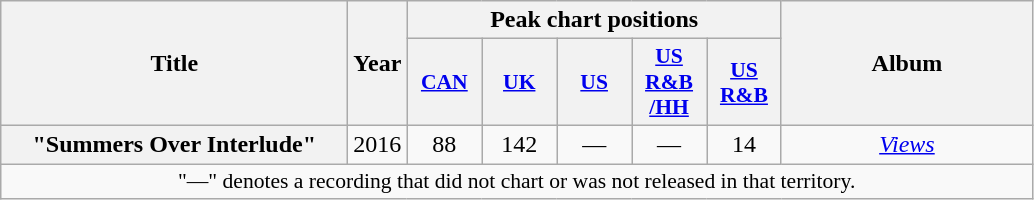<table class="wikitable plainrowheaders" style="text-align:center;">
<tr>
<th scope="col" rowspan="2" style="width:14em;">Title</th>
<th scope="col" rowspan="2">Year</th>
<th scope="col" colspan="5">Peak chart positions</th>
<th scope="col" rowspan="2" style="width:10em;">Album</th>
</tr>
<tr>
<th scope="col" style="width:3em;font-size:90%;"><a href='#'>CAN</a></th>
<th scope="col" style="width:3em;font-size:90%;"><a href='#'>UK</a><br></th>
<th scope="col" style="width:3em;font-size:90%;"><a href='#'>US</a></th>
<th scope="col" style="width:3em;font-size:90%;"><a href='#'>US<br>R&B<br>/HH</a></th>
<th scope="col" style="width:3em;font-size:90%;"><a href='#'>US<br>R&B</a></th>
</tr>
<tr>
<th scope="row">"Summers Over Interlude"<br></th>
<td>2016</td>
<td>88</td>
<td>142</td>
<td>—</td>
<td>—</td>
<td>14</td>
<td><em><a href='#'>Views</a></em></td>
</tr>
<tr>
<td colspan="8" style="font-size:90%">"—" denotes a recording that did not chart or was not released in that territory.</td>
</tr>
</table>
